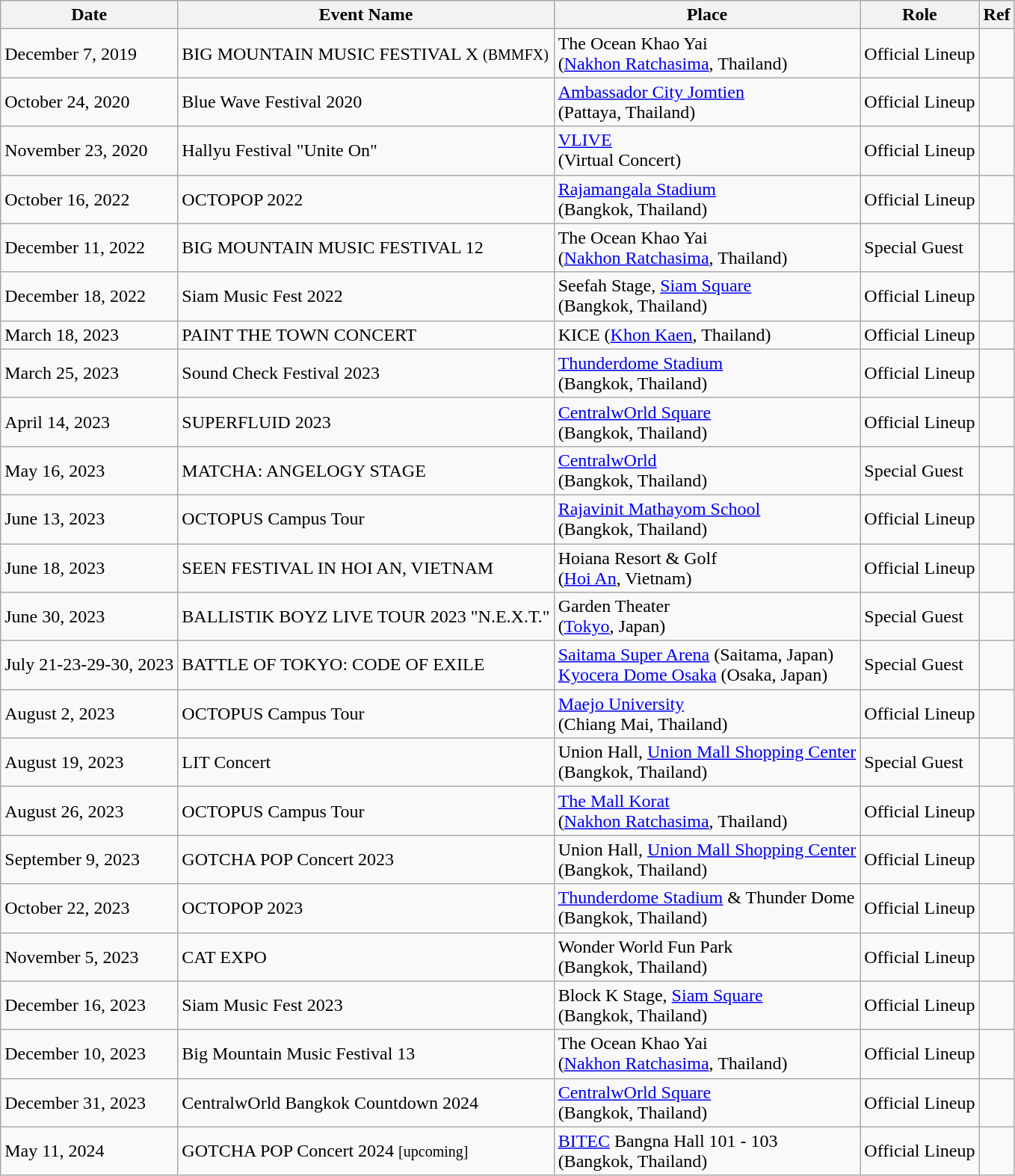<table class="wikitable sortable mw-collapsible">
<tr>
<th>Date</th>
<th>Event Name</th>
<th>Place</th>
<th>Role</th>
<th>Ref</th>
</tr>
<tr>
<td>December 7, 2019</td>
<td>BIG MOUNTAIN MUSIC FESTIVAL X <small>(BMMFX)</small></td>
<td>The Ocean Khao Yai<br>(<a href='#'>Nakhon Ratchasima</a>, Thailand)</td>
<td>Official Lineup</td>
<td></td>
</tr>
<tr>
<td>October 24, 2020</td>
<td>Blue Wave Festival 2020</td>
<td><a href='#'>Ambassador City Jomtien</a><br>(Pattaya, Thailand)</td>
<td>Official Lineup</td>
<td></td>
</tr>
<tr>
<td>November 23, 2020</td>
<td>Hallyu Festival "Unite On"</td>
<td><a href='#'>VLIVE</a><br>(Virtual Concert)</td>
<td>Official Lineup</td>
<td></td>
</tr>
<tr>
<td>October 16, 2022</td>
<td>OCTOPOP 2022</td>
<td><a href='#'>Rajamangala Stadium</a><br>(Bangkok, Thailand)</td>
<td>Official Lineup</td>
<td></td>
</tr>
<tr>
<td>December 11, 2022</td>
<td>BIG MOUNTAIN MUSIC FESTIVAL 12</td>
<td>The Ocean Khao Yai<br>(<a href='#'>Nakhon Ratchasima</a>, Thailand)</td>
<td>Special Guest</td>
<td></td>
</tr>
<tr>
<td>December 18, 2022</td>
<td>Siam Music Fest 2022</td>
<td>Seefah Stage, <a href='#'>Siam Square</a><br>(Bangkok, Thailand)</td>
<td>Official Lineup</td>
<td></td>
</tr>
<tr>
<td>March 18, 2023</td>
<td>PAINT THE TOWN CONCERT</td>
<td>KICE (<a href='#'>Khon Kaen</a>, Thailand)</td>
<td>Official Lineup</td>
<td></td>
</tr>
<tr>
<td>March 25, 2023</td>
<td>Sound Check Festival 2023</td>
<td><a href='#'>Thunderdome Stadium</a><br>(Bangkok, Thailand)</td>
<td>Official Lineup</td>
<td></td>
</tr>
<tr>
<td>April 14, 2023</td>
<td>SUPERFLUID 2023</td>
<td><a href='#'>CentralwOrld Square</a><br>(Bangkok, Thailand)</td>
<td>Official Lineup</td>
<td></td>
</tr>
<tr>
<td>May 16, 2023</td>
<td>MATCHA: ANGELOGY STAGE</td>
<td><a href='#'>CentralwOrld</a><br>(Bangkok, Thailand)</td>
<td>Special Guest</td>
<td></td>
</tr>
<tr>
<td>June 13, 2023</td>
<td>OCTOPUS Campus Tour</td>
<td><a href='#'>Rajavinit Mathayom School</a><br>(Bangkok, Thailand)</td>
<td>Official Lineup</td>
<td></td>
</tr>
<tr>
<td>June 18, 2023</td>
<td>SEEN FESTIVAL IN HOI AN, VIETNAM</td>
<td>Hoiana Resort & Golf<br>(<a href='#'>Hoi An</a>, Vietnam)</td>
<td>Official Lineup</td>
<td></td>
</tr>
<tr>
<td>June 30, 2023</td>
<td>BALLISTIK BOYZ LIVE TOUR 2023 "N.E.X.T."</td>
<td>Garden Theater<br>(<a href='#'>Tokyo</a>, Japan)</td>
<td>Special Guest</td>
<td></td>
</tr>
<tr>
<td>July 21-23-29-30, 2023</td>
<td>BATTLE OF TOKYO: CODE OF EXILE</td>
<td><a href='#'>Saitama Super Arena</a> (Saitama, Japan)<br><a href='#'>Kyocera Dome Osaka</a> (Osaka, Japan)</td>
<td>Special Guest</td>
<td></td>
</tr>
<tr>
<td>August 2, 2023</td>
<td>OCTOPUS Campus Tour</td>
<td><a href='#'>Maejo University</a><br>(Chiang Mai, Thailand)</td>
<td>Official Lineup</td>
<td></td>
</tr>
<tr>
<td>August 19, 2023</td>
<td>LIT Concert</td>
<td>Union Hall, <a href='#'>Union Mall Shopping Center</a><br>(Bangkok, Thailand)</td>
<td>Special Guest</td>
<td></td>
</tr>
<tr>
<td>August 26, 2023</td>
<td>OCTOPUS Campus Tour</td>
<td><a href='#'>The Mall Korat</a><br>(<a href='#'>Nakhon Ratchasima</a>, Thailand)</td>
<td>Official Lineup</td>
<td></td>
</tr>
<tr>
<td>September 9, 2023</td>
<td>GOTCHA POP Concert 2023</td>
<td>Union Hall, <a href='#'>Union Mall Shopping Center</a><br>(Bangkok, Thailand)</td>
<td>Official Lineup</td>
<td></td>
</tr>
<tr>
<td>October 22, 2023</td>
<td>OCTOPOP 2023</td>
<td><a href='#'>Thunderdome Stadium</a> & Thunder Dome<br>(Bangkok, Thailand)</td>
<td>Official Lineup</td>
<td></td>
</tr>
<tr>
<td>November 5, 2023</td>
<td>CAT EXPO</td>
<td>Wonder World Fun Park<br>(Bangkok, Thailand)</td>
<td>Official Lineup</td>
<td></td>
</tr>
<tr>
<td>December 16, 2023</td>
<td>Siam Music Fest 2023</td>
<td>Block K Stage, <a href='#'>Siam Square</a><br>(Bangkok, Thailand)</td>
<td>Official Lineup</td>
<td></td>
</tr>
<tr>
<td>December 10, 2023</td>
<td>Big Mountain Music Festival 13</td>
<td>The Ocean Khao Yai<br>(<a href='#'>Nakhon Ratchasima</a>, Thailand)</td>
<td>Official Lineup</td>
<td></td>
</tr>
<tr>
<td>December 31, 2023</td>
<td>CentralwOrld Bangkok Countdown 2024</td>
<td><a href='#'>CentralwOrld Square</a><br>(Bangkok, Thailand)</td>
<td>Official Lineup</td>
<td></td>
</tr>
<tr>
<td>May 11, 2024</td>
<td>GOTCHA POP Concert 2024 <small>[upcoming]</small></td>
<td><a href='#'>BITEC</a> Bangna Hall 101 - 103<br>(Bangkok, Thailand)</td>
<td>Official Lineup</td>
<td></td>
</tr>
</table>
